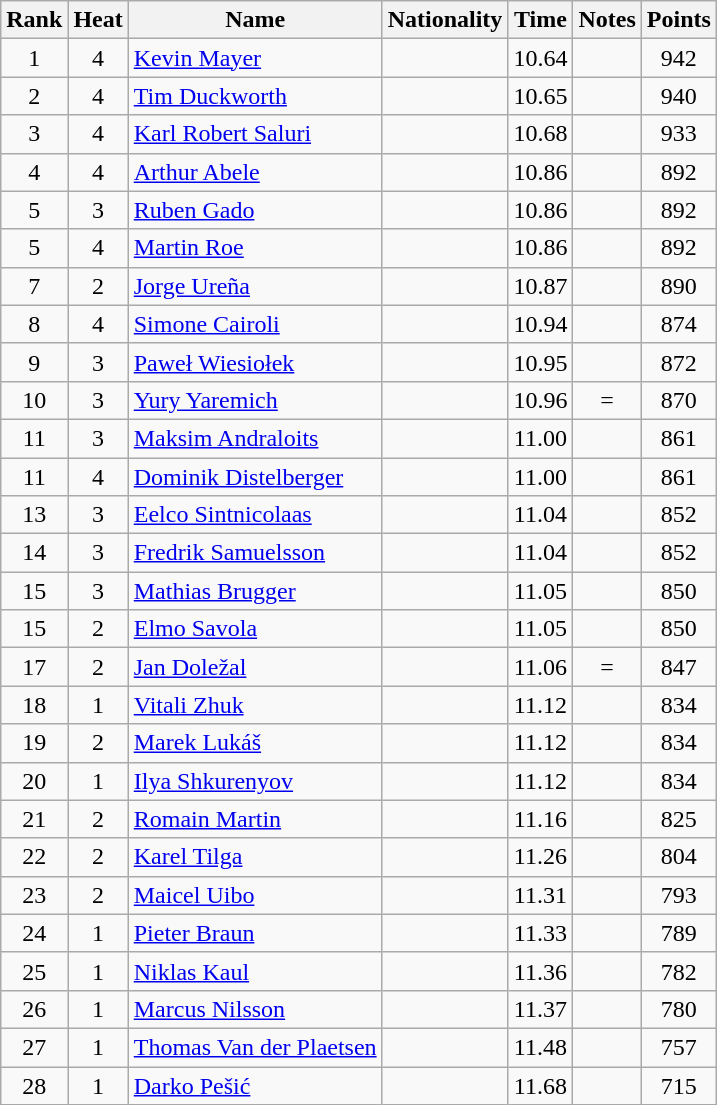<table class="wikitable sortable" style="text-align:center">
<tr>
<th>Rank</th>
<th>Heat</th>
<th>Name</th>
<th>Nationality</th>
<th>Time</th>
<th>Notes</th>
<th>Points</th>
</tr>
<tr>
<td>1</td>
<td>4</td>
<td align=left><a href='#'>Kevin Mayer</a></td>
<td align=left></td>
<td>10.64</td>
<td></td>
<td>942</td>
</tr>
<tr>
<td>2</td>
<td>4</td>
<td align=left><a href='#'>Tim Duckworth</a></td>
<td align=left></td>
<td>10.65</td>
<td></td>
<td>940</td>
</tr>
<tr>
<td>3</td>
<td>4</td>
<td align=left><a href='#'>Karl Robert Saluri</a></td>
<td align=left></td>
<td>10.68</td>
<td></td>
<td>933</td>
</tr>
<tr>
<td>4</td>
<td>4</td>
<td align=left><a href='#'>Arthur Abele</a></td>
<td align=left></td>
<td>10.86</td>
<td></td>
<td>892</td>
</tr>
<tr>
<td>5</td>
<td>3</td>
<td align=left><a href='#'>Ruben Gado</a></td>
<td align=left></td>
<td>10.86</td>
<td></td>
<td>892</td>
</tr>
<tr>
<td>5</td>
<td>4</td>
<td align=left><a href='#'>Martin Roe</a></td>
<td align=left></td>
<td>10.86</td>
<td></td>
<td>892</td>
</tr>
<tr>
<td>7</td>
<td>2</td>
<td align=left><a href='#'>Jorge Ureña</a></td>
<td align=left></td>
<td>10.87</td>
<td></td>
<td>890</td>
</tr>
<tr>
<td>8</td>
<td>4</td>
<td align=left><a href='#'>Simone Cairoli</a></td>
<td align=left></td>
<td>10.94</td>
<td></td>
<td>874</td>
</tr>
<tr>
<td>9</td>
<td>3</td>
<td align=left><a href='#'>Paweł Wiesiołek</a></td>
<td align=left></td>
<td>10.95</td>
<td></td>
<td>872</td>
</tr>
<tr>
<td>10</td>
<td>3</td>
<td align=left><a href='#'>Yury Yaremich</a></td>
<td align=left></td>
<td>10.96</td>
<td>=</td>
<td>870</td>
</tr>
<tr>
<td>11</td>
<td>3</td>
<td align=left><a href='#'>Maksim Andraloits</a></td>
<td align=left></td>
<td>11.00</td>
<td></td>
<td>861</td>
</tr>
<tr>
<td>11</td>
<td>4</td>
<td align=left><a href='#'>Dominik Distelberger</a></td>
<td align=left></td>
<td>11.00</td>
<td></td>
<td>861</td>
</tr>
<tr>
<td>13</td>
<td>3</td>
<td align=left><a href='#'>Eelco Sintnicolaas</a></td>
<td align=left></td>
<td>11.04</td>
<td></td>
<td>852</td>
</tr>
<tr>
<td>14</td>
<td>3</td>
<td align=left><a href='#'>Fredrik Samuelsson</a></td>
<td align=left></td>
<td>11.04</td>
<td></td>
<td>852</td>
</tr>
<tr>
<td>15</td>
<td>3</td>
<td align=left><a href='#'>Mathias Brugger</a></td>
<td align=left></td>
<td>11.05</td>
<td></td>
<td>850</td>
</tr>
<tr>
<td>15</td>
<td>2</td>
<td align=left><a href='#'>Elmo Savola</a></td>
<td align=left></td>
<td>11.05</td>
<td></td>
<td>850</td>
</tr>
<tr>
<td>17</td>
<td>2</td>
<td align=left><a href='#'>Jan Doležal</a></td>
<td align=left></td>
<td>11.06</td>
<td>=</td>
<td>847</td>
</tr>
<tr>
<td>18</td>
<td>1</td>
<td align=left><a href='#'>Vitali Zhuk</a></td>
<td align=left></td>
<td>11.12</td>
<td></td>
<td>834</td>
</tr>
<tr>
<td>19</td>
<td>2</td>
<td align=left><a href='#'>Marek Lukáš</a></td>
<td align=left></td>
<td>11.12</td>
<td></td>
<td>834</td>
</tr>
<tr>
<td>20</td>
<td>1</td>
<td align=left><a href='#'>Ilya Shkurenyov</a></td>
<td align=left></td>
<td>11.12</td>
<td></td>
<td>834</td>
</tr>
<tr>
<td>21</td>
<td>2</td>
<td align=left><a href='#'>Romain Martin</a></td>
<td align=left></td>
<td>11.16</td>
<td></td>
<td>825</td>
</tr>
<tr>
<td>22</td>
<td>2</td>
<td align=left><a href='#'>Karel Tilga</a></td>
<td align=left></td>
<td>11.26</td>
<td></td>
<td>804</td>
</tr>
<tr>
<td>23</td>
<td>2</td>
<td align=left><a href='#'>Maicel Uibo</a></td>
<td align=left></td>
<td>11.31</td>
<td></td>
<td>793</td>
</tr>
<tr>
<td>24</td>
<td>1</td>
<td align=left><a href='#'>Pieter Braun</a></td>
<td align=left></td>
<td>11.33</td>
<td></td>
<td>789</td>
</tr>
<tr>
<td>25</td>
<td>1</td>
<td align=left><a href='#'>Niklas Kaul</a></td>
<td align=left></td>
<td>11.36</td>
<td></td>
<td>782</td>
</tr>
<tr>
<td>26</td>
<td>1</td>
<td align=left><a href='#'>Marcus Nilsson</a></td>
<td align=left></td>
<td>11.37</td>
<td></td>
<td>780</td>
</tr>
<tr>
<td>27</td>
<td>1</td>
<td align=left><a href='#'>Thomas Van der Plaetsen</a></td>
<td align=left></td>
<td>11.48</td>
<td></td>
<td>757</td>
</tr>
<tr>
<td>28</td>
<td>1</td>
<td align=left><a href='#'>Darko Pešić</a></td>
<td align=left></td>
<td>11.68</td>
<td></td>
<td>715</td>
</tr>
</table>
